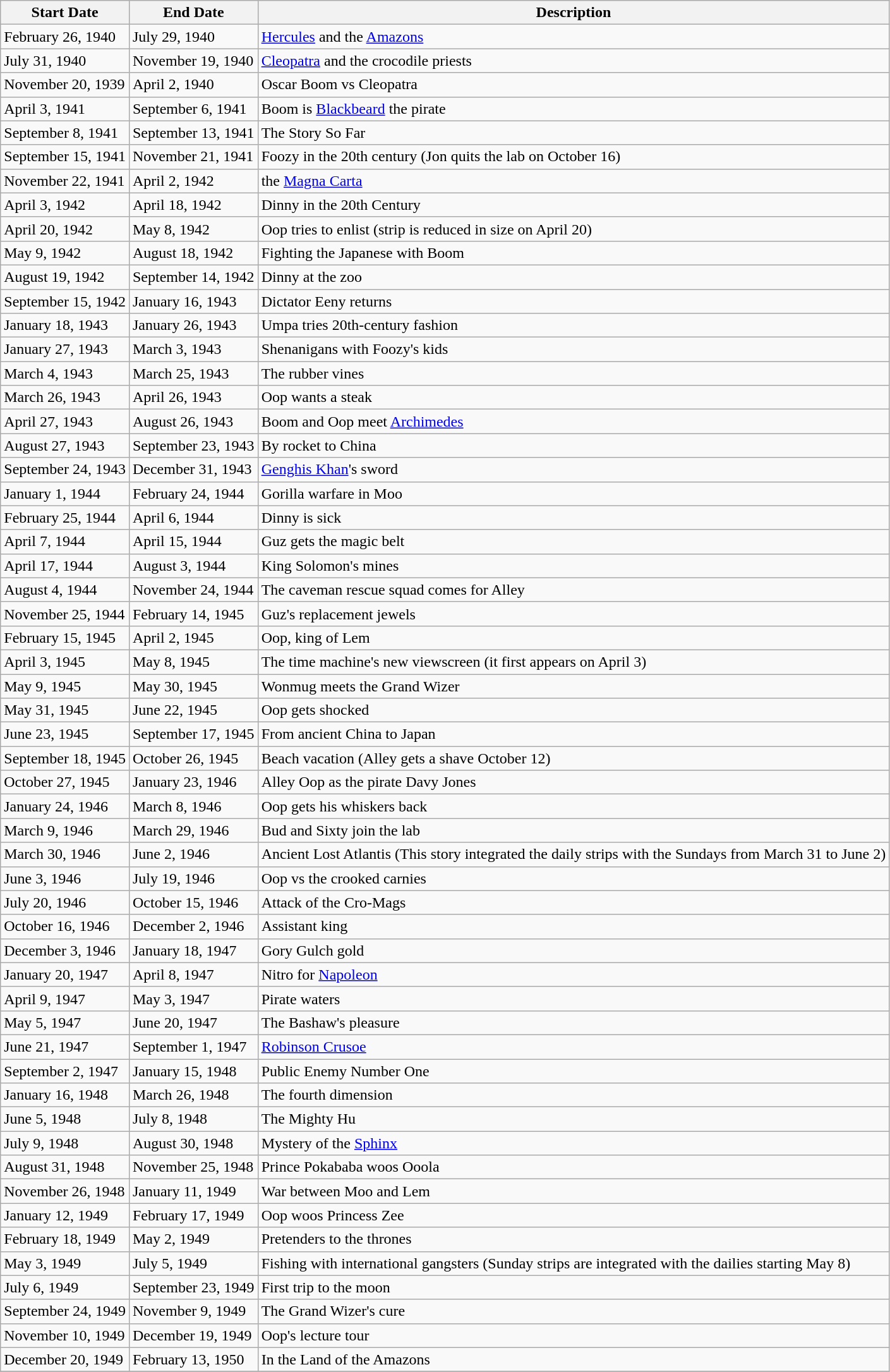<table class="wikitable">
<tr>
<th>Start Date</th>
<th>End Date</th>
<th>Description</th>
</tr>
<tr>
<td>February 26, 1940</td>
<td>July 29, 1940</td>
<td><a href='#'>Hercules</a> and the <a href='#'>Amazons</a></td>
</tr>
<tr>
<td>July 31, 1940</td>
<td>November 19, 1940</td>
<td><a href='#'>Cleopatra</a> and the crocodile priests</td>
</tr>
<tr>
<td>November 20, 1939</td>
<td>April 2, 1940</td>
<td>Oscar Boom vs Cleopatra</td>
</tr>
<tr>
<td>April 3, 1941</td>
<td>September 6, 1941</td>
<td>Boom is <a href='#'>Blackbeard</a> the pirate</td>
</tr>
<tr>
<td>September 8, 1941</td>
<td>September 13, 1941</td>
<td>The Story So Far</td>
</tr>
<tr>
<td>September 15, 1941</td>
<td>November 21, 1941</td>
<td>Foozy in the 20th century (Jon quits the lab on October 16)</td>
</tr>
<tr>
<td>November 22, 1941</td>
<td>April 2, 1942</td>
<td>the <a href='#'>Magna Carta</a></td>
</tr>
<tr>
<td>April 3, 1942</td>
<td>April 18, 1942</td>
<td>Dinny in the 20th Century</td>
</tr>
<tr>
<td>April 20, 1942</td>
<td>May 8, 1942</td>
<td>Oop tries to enlist (strip is reduced in size on April 20)</td>
</tr>
<tr>
<td>May 9, 1942</td>
<td>August 18, 1942</td>
<td>Fighting the Japanese with Boom</td>
</tr>
<tr>
<td>August 19, 1942</td>
<td>September 14, 1942</td>
<td>Dinny at the zoo</td>
</tr>
<tr>
<td>September 15, 1942</td>
<td>January 16, 1943</td>
<td>Dictator Eeny returns</td>
</tr>
<tr>
<td>January 18, 1943</td>
<td>January 26, 1943</td>
<td>Umpa tries 20th-century fashion</td>
</tr>
<tr>
<td>January 27, 1943</td>
<td>March 3, 1943</td>
<td>Shenanigans with Foozy's kids</td>
</tr>
<tr>
<td>March 4, 1943</td>
<td>March 25, 1943</td>
<td>The rubber vines</td>
</tr>
<tr>
<td>March 26, 1943</td>
<td>April 26, 1943</td>
<td>Oop wants a steak</td>
</tr>
<tr>
<td>April 27, 1943</td>
<td>August 26, 1943</td>
<td>Boom and Oop meet <a href='#'>Archimedes</a></td>
</tr>
<tr>
<td>August 27, 1943</td>
<td>September 23, 1943</td>
<td>By rocket to China</td>
</tr>
<tr>
<td>September 24, 1943</td>
<td>December 31, 1943</td>
<td><a href='#'>Genghis Khan</a>'s sword</td>
</tr>
<tr>
<td>January 1, 1944</td>
<td>February 24, 1944</td>
<td>Gorilla warfare in Moo</td>
</tr>
<tr>
<td>February 25, 1944</td>
<td>April 6, 1944</td>
<td>Dinny is sick</td>
</tr>
<tr>
<td>April 7, 1944</td>
<td>April 15, 1944</td>
<td>Guz gets the magic belt</td>
</tr>
<tr>
<td>April 17, 1944</td>
<td>August 3, 1944</td>
<td>King Solomon's mines</td>
</tr>
<tr>
<td>August 4, 1944</td>
<td>November 24, 1944</td>
<td>The caveman rescue squad comes for Alley</td>
</tr>
<tr>
<td>November 25, 1944</td>
<td>February 14, 1945</td>
<td>Guz's replacement jewels</td>
</tr>
<tr>
<td>February 15, 1945</td>
<td>April 2, 1945</td>
<td>Oop, king of Lem</td>
</tr>
<tr>
<td>April 3, 1945</td>
<td>May 8, 1945</td>
<td>The time machine's new viewscreen (it first appears on April 3)</td>
</tr>
<tr>
<td>May 9, 1945</td>
<td>May 30, 1945</td>
<td>Wonmug meets the Grand Wizer</td>
</tr>
<tr>
<td>May 31, 1945</td>
<td>June 22, 1945</td>
<td>Oop gets shocked</td>
</tr>
<tr>
<td>June 23, 1945</td>
<td>September 17, 1945</td>
<td>From ancient China to Japan</td>
</tr>
<tr>
<td>September 18, 1945</td>
<td>October 26, 1945</td>
<td>Beach vacation (Alley gets a shave October 12)</td>
</tr>
<tr>
<td>October 27, 1945</td>
<td>January 23, 1946</td>
<td>Alley Oop as the pirate Davy Jones</td>
</tr>
<tr>
<td>January 24, 1946</td>
<td>March 8, 1946</td>
<td>Oop gets his whiskers back</td>
</tr>
<tr>
<td>March 9, 1946</td>
<td>March 29, 1946</td>
<td>Bud and Sixty join the lab</td>
</tr>
<tr>
<td>March 30, 1946</td>
<td>June 2, 1946</td>
<td>Ancient Lost Atlantis (This story integrated the daily strips with the Sundays from March 31 to June 2)</td>
</tr>
<tr>
<td>June 3, 1946</td>
<td>July 19, 1946</td>
<td>Oop vs the crooked carnies</td>
</tr>
<tr>
<td>July 20, 1946</td>
<td>October 15, 1946</td>
<td>Attack of the Cro-Mags</td>
</tr>
<tr>
<td>October 16, 1946</td>
<td>December 2, 1946</td>
<td>Assistant king</td>
</tr>
<tr>
<td>December 3, 1946</td>
<td>January 18, 1947</td>
<td>Gory Gulch gold</td>
</tr>
<tr>
<td>January 20, 1947</td>
<td>April 8, 1947</td>
<td>Nitro for <a href='#'>Napoleon</a></td>
</tr>
<tr>
<td>April 9, 1947</td>
<td>May 3, 1947</td>
<td>Pirate waters</td>
</tr>
<tr>
<td>May 5, 1947</td>
<td>June 20, 1947</td>
<td>The Bashaw's pleasure</td>
</tr>
<tr>
<td>June 21, 1947</td>
<td>September 1, 1947</td>
<td><a href='#'>Robinson Crusoe</a></td>
</tr>
<tr>
<td>September 2, 1947</td>
<td>January 15, 1948</td>
<td>Public Enemy Number One</td>
</tr>
<tr>
<td>January 16, 1948</td>
<td>March 26, 1948</td>
<td>The fourth dimension</td>
</tr>
<tr>
<td>June 5, 1948</td>
<td>July 8, 1948</td>
<td>The Mighty Hu</td>
</tr>
<tr>
<td>July 9, 1948</td>
<td>August 30, 1948</td>
<td>Mystery of the <a href='#'>Sphinx</a></td>
</tr>
<tr>
<td>August 31, 1948</td>
<td>November 25, 1948</td>
<td>Prince Pokababa woos Ooola</td>
</tr>
<tr>
<td>November 26, 1948</td>
<td>January 11, 1949</td>
<td>War between Moo and Lem</td>
</tr>
<tr>
<td>January 12, 1949</td>
<td>February 17, 1949</td>
<td>Oop woos Princess Zee</td>
</tr>
<tr>
<td>February 18, 1949</td>
<td>May 2, 1949</td>
<td>Pretenders to the thrones</td>
</tr>
<tr>
<td>May 3, 1949</td>
<td>July 5, 1949</td>
<td>Fishing with international gangsters (Sunday strips are integrated with the dailies starting May 8)</td>
</tr>
<tr>
<td>July 6, 1949</td>
<td>September 23, 1949</td>
<td>First trip to the moon</td>
</tr>
<tr>
<td>September 24, 1949</td>
<td>November 9, 1949</td>
<td>The Grand Wizer's cure</td>
</tr>
<tr>
<td>November 10, 1949</td>
<td>December 19, 1949</td>
<td>Oop's lecture tour</td>
</tr>
<tr>
<td>December 20, 1949</td>
<td>February 13, 1950</td>
<td>In the Land of the Amazons</td>
</tr>
<tr>
</tr>
</table>
